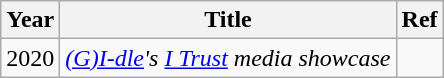<table class="wikitable">
<tr>
<th>Year</th>
<th>Title</th>
<th>Ref</th>
</tr>
<tr>
<td>2020</td>
<td><em><a href='#'>(G)I-dle</a>'s <a href='#'>I Trust</a> media showcase</em></td>
<td></td>
</tr>
</table>
